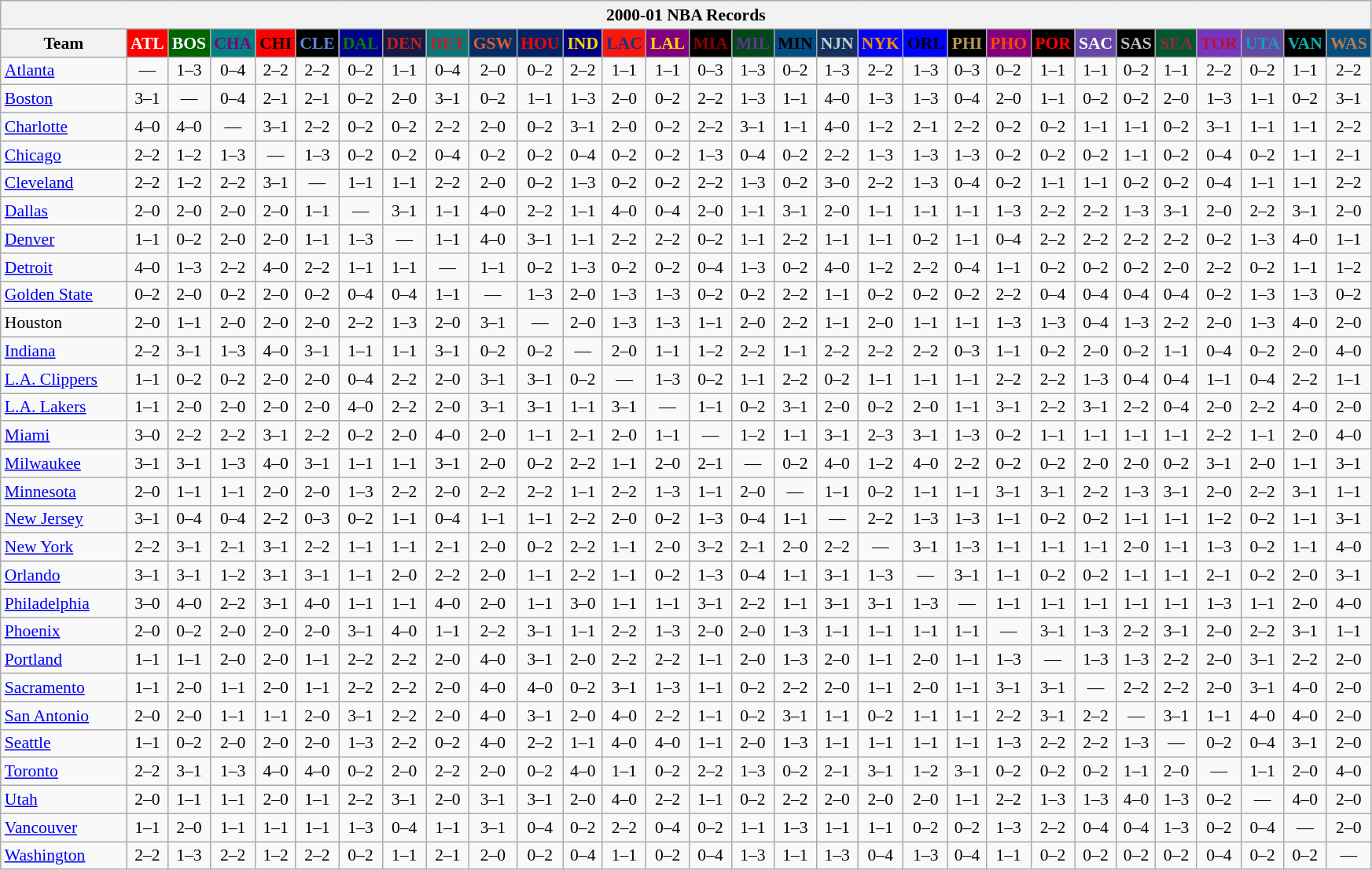<table class="wikitable" style="font-size:90%; text-align:center;">
<tr>
<th colspan=30>2000-01 NBA Records</th>
</tr>
<tr>
<th width=100>Team</th>
<th style="background:#FF0000;color:#FFFFFF;width=35">ATL</th>
<th style="background:#006400;color:#FFFFFF;width=35">BOS</th>
<th style="background:#008080;color:#800080;width=35">CHA</th>
<th style="background:#FF0000;color:#000000;width=35">CHI</th>
<th style="background:#000000;color:#5787DC;width=35">CLE</th>
<th style="background:#00008B;color:#008000;width=35">DAL</th>
<th style="background:#141A44;color:#BC2224;width=35">DEN</th>
<th style="background:#0C7674;color:#BB222C;width=35">DET</th>
<th style="background:#072E63;color:#DC5A34;width=35">GSW</th>
<th style="background:#002366;color:#FF0000;width=35">HOU</th>
<th style="background:#000080;color:#FFD700;width=35">IND</th>
<th style="background:#F9160D;color:#1A2E8B;width=35">LAC</th>
<th style="background:#800080;color:#FFD700;width=35">LAL</th>
<th style="background:#000000;color:#8B0000;width=35">MIA</th>
<th style="background:#00471B;color:#5C378A;width=35">MIL</th>
<th style="background:#044D80;color:#000000;width=35">MIN</th>
<th style="background:#12305B;color:#C4CED4;width=35">NJN</th>
<th style="background:#0000FF;color:#FF8C00;width=35">NYK</th>
<th style="background:#0000FF;color:#000000;width=35">ORL</th>
<th style="background:#000000;color:#BB9754;width=35">PHI</th>
<th style="background:#800080;color:#FF4500;width=35">PHO</th>
<th style="background:#000000;color:#FF0000;width=35">POR</th>
<th style="background:#6846A8;color:#FFFFFF;width=35">SAC</th>
<th style="background:#000000;color:#C0C0C0;width=35">SAS</th>
<th style="background:#005831;color:#992634;width=35">SEA</th>
<th style="background:#7436BF;color:#BE0F34;width=35">TOR</th>
<th style="background:#644A9C;color:#149BC7;width=35">UTA</th>
<th style="background:#000000;color:#0CB2AC;width=35">VAN</th>
<th style="background:#044D7D;color:#BC7A44;width=35">WAS</th>
</tr>
<tr>
<td style="text-align:left;"><a href='#'>Atlanta</a></td>
<td>—</td>
<td>1–3</td>
<td>0–4</td>
<td>2–2</td>
<td>2–2</td>
<td>0–2</td>
<td>1–1</td>
<td>0–4</td>
<td>2–0</td>
<td>0–2</td>
<td>2–2</td>
<td>1–1</td>
<td>1–1</td>
<td>0–3</td>
<td>1–3</td>
<td>0–2</td>
<td>1–3</td>
<td>2–2</td>
<td>1–3</td>
<td>0–3</td>
<td>0–2</td>
<td>1–1</td>
<td>1–1</td>
<td>0–2</td>
<td>1–1</td>
<td>2–2</td>
<td>0–2</td>
<td>1–1</td>
<td>2–2</td>
</tr>
<tr>
<td style="text-align:left;"><a href='#'>Boston</a></td>
<td>3–1</td>
<td>—</td>
<td>0–4</td>
<td>2–1</td>
<td>2–1</td>
<td>0–2</td>
<td>2–0</td>
<td>3–1</td>
<td>0–2</td>
<td>1–1</td>
<td>1–3</td>
<td>2–0</td>
<td>0–2</td>
<td>2–2</td>
<td>1–3</td>
<td>1–1</td>
<td>4–0</td>
<td>1–3</td>
<td>1–3</td>
<td>0–4</td>
<td>2–0</td>
<td>1–1</td>
<td>0–2</td>
<td>0–2</td>
<td>2–0</td>
<td>1–3</td>
<td>1–1</td>
<td>0–2</td>
<td>3–1</td>
</tr>
<tr>
<td style="text-align:left;"><a href='#'>Charlotte</a></td>
<td>4–0</td>
<td>4–0</td>
<td>—</td>
<td>3–1</td>
<td>2–2</td>
<td>0–2</td>
<td>0–2</td>
<td>2–2</td>
<td>2–0</td>
<td>0–2</td>
<td>3–1</td>
<td>2–0</td>
<td>0–2</td>
<td>2–2</td>
<td>3–1</td>
<td>1–1</td>
<td>4–0</td>
<td>1–2</td>
<td>2–1</td>
<td>2–2</td>
<td>0–2</td>
<td>0–2</td>
<td>1–1</td>
<td>1–1</td>
<td>0–2</td>
<td>3–1</td>
<td>1–1</td>
<td>1–1</td>
<td>2–2</td>
</tr>
<tr>
<td style="text-align:left;"><a href='#'>Chicago</a></td>
<td>2–2</td>
<td>1–2</td>
<td>1–3</td>
<td>—</td>
<td>1–3</td>
<td>0–2</td>
<td>0–2</td>
<td>0–4</td>
<td>0–2</td>
<td>0–2</td>
<td>0–4</td>
<td>0–2</td>
<td>0–2</td>
<td>1–3</td>
<td>0–4</td>
<td>0–2</td>
<td>2–2</td>
<td>1–3</td>
<td>1–3</td>
<td>1–3</td>
<td>0–2</td>
<td>0–2</td>
<td>0–2</td>
<td>1–1</td>
<td>0–2</td>
<td>0–4</td>
<td>0–2</td>
<td>1–1</td>
<td>2–1</td>
</tr>
<tr>
<td style="text-align:left;"><a href='#'>Cleveland</a></td>
<td>2–2</td>
<td>1–2</td>
<td>2–2</td>
<td>3–1</td>
<td>—</td>
<td>1–1</td>
<td>1–1</td>
<td>2–2</td>
<td>2–0</td>
<td>0–2</td>
<td>1–3</td>
<td>0–2</td>
<td>0–2</td>
<td>2–2</td>
<td>1–3</td>
<td>0–2</td>
<td>3–0</td>
<td>2–2</td>
<td>1–3</td>
<td>0–4</td>
<td>0–2</td>
<td>1–1</td>
<td>1–1</td>
<td>0–2</td>
<td>0–2</td>
<td>0–4</td>
<td>1–1</td>
<td>1–1</td>
<td>2–2</td>
</tr>
<tr>
<td style="text-align:left;"><a href='#'>Dallas</a></td>
<td>2–0</td>
<td>2–0</td>
<td>2–0</td>
<td>2–0</td>
<td>1–1</td>
<td>—</td>
<td>3–1</td>
<td>1–1</td>
<td>4–0</td>
<td>2–2</td>
<td>1–1</td>
<td>4–0</td>
<td>0–4</td>
<td>2–0</td>
<td>1–1</td>
<td>3–1</td>
<td>2–0</td>
<td>1–1</td>
<td>1–1</td>
<td>1–1</td>
<td>1–3</td>
<td>2–2</td>
<td>2–2</td>
<td>1–3</td>
<td>3–1</td>
<td>2–0</td>
<td>2–2</td>
<td>3–1</td>
<td>2–0</td>
</tr>
<tr>
<td style="text-align:left;"><a href='#'>Denver</a></td>
<td>1–1</td>
<td>0–2</td>
<td>2–0</td>
<td>2–0</td>
<td>1–1</td>
<td>1–3</td>
<td>—</td>
<td>1–1</td>
<td>4–0</td>
<td>3–1</td>
<td>1–1</td>
<td>2–2</td>
<td>2–2</td>
<td>0–2</td>
<td>1–1</td>
<td>2–2</td>
<td>1–1</td>
<td>1–1</td>
<td>0–2</td>
<td>1–1</td>
<td>0–4</td>
<td>2–2</td>
<td>2–2</td>
<td>2–2</td>
<td>2–2</td>
<td>0–2</td>
<td>1–3</td>
<td>4–0</td>
<td>1–1</td>
</tr>
<tr>
<td style="text-align:left;"><a href='#'>Detroit</a></td>
<td>4–0</td>
<td>1–3</td>
<td>2–2</td>
<td>4–0</td>
<td>2–2</td>
<td>1–1</td>
<td>1–1</td>
<td>—</td>
<td>1–1</td>
<td>0–2</td>
<td>1–3</td>
<td>0–2</td>
<td>0–2</td>
<td>0–4</td>
<td>1–3</td>
<td>0–2</td>
<td>4–0</td>
<td>1–2</td>
<td>2–2</td>
<td>0–4</td>
<td>1–1</td>
<td>0–2</td>
<td>0–2</td>
<td>0–2</td>
<td>2–0</td>
<td>2–2</td>
<td>0–2</td>
<td>1–1</td>
<td>1–2</td>
</tr>
<tr>
<td style="text-align:left;"><a href='#'>Golden State</a></td>
<td>0–2</td>
<td>2–0</td>
<td>0–2</td>
<td>2–0</td>
<td>0–2</td>
<td>0–4</td>
<td>0–4</td>
<td>1–1</td>
<td>—</td>
<td>1–3</td>
<td>2–0</td>
<td>1–3</td>
<td>1–3</td>
<td>0–2</td>
<td>0–2</td>
<td>2–2</td>
<td>1–1</td>
<td>0–2</td>
<td>0–2</td>
<td>0–2</td>
<td>2–2</td>
<td>0–4</td>
<td>0–4</td>
<td>0–4</td>
<td>0–4</td>
<td>0–2</td>
<td>1–3</td>
<td>1–3</td>
<td>0–2</td>
</tr>
<tr>
<td style="text-align:left;">Houston</td>
<td>2–0</td>
<td>1–1</td>
<td>2–0</td>
<td>2–0</td>
<td>2–0</td>
<td>2–2</td>
<td>1–3</td>
<td>2–0</td>
<td>3–1</td>
<td>—</td>
<td>2–0</td>
<td>1–3</td>
<td>1–3</td>
<td>1–1</td>
<td>2–0</td>
<td>2–2</td>
<td>1–1</td>
<td>2–0</td>
<td>1–1</td>
<td>1–1</td>
<td>1–3</td>
<td>1–3</td>
<td>0–4</td>
<td>1–3</td>
<td>2–2</td>
<td>2–0</td>
<td>1–3</td>
<td>4–0</td>
<td>2–0</td>
</tr>
<tr>
<td style="text-align:left;"><a href='#'>Indiana</a></td>
<td>2–2</td>
<td>3–1</td>
<td>1–3</td>
<td>4–0</td>
<td>3–1</td>
<td>1–1</td>
<td>1–1</td>
<td>3–1</td>
<td>0–2</td>
<td>0–2</td>
<td>—</td>
<td>2–0</td>
<td>1–1</td>
<td>1–2</td>
<td>2–2</td>
<td>1–1</td>
<td>2–2</td>
<td>2–2</td>
<td>2–2</td>
<td>0–3</td>
<td>1–1</td>
<td>0–2</td>
<td>2–0</td>
<td>0–2</td>
<td>1–1</td>
<td>0–4</td>
<td>0–2</td>
<td>2–0</td>
<td>4–0</td>
</tr>
<tr>
<td style="text-align:left;"><a href='#'>L.A. Clippers</a></td>
<td>1–1</td>
<td>0–2</td>
<td>0–2</td>
<td>2–0</td>
<td>2–0</td>
<td>0–4</td>
<td>2–2</td>
<td>2–0</td>
<td>3–1</td>
<td>3–1</td>
<td>0–2</td>
<td>—</td>
<td>1–3</td>
<td>0–2</td>
<td>1–1</td>
<td>2–2</td>
<td>0–2</td>
<td>1–1</td>
<td>1–1</td>
<td>1–1</td>
<td>2–2</td>
<td>2–2</td>
<td>1–3</td>
<td>0–4</td>
<td>0–4</td>
<td>1–1</td>
<td>0–4</td>
<td>2–2</td>
<td>1–1</td>
</tr>
<tr>
<td style="text-align:left;"><a href='#'>L.A. Lakers</a></td>
<td>1–1</td>
<td>2–0</td>
<td>2–0</td>
<td>2–0</td>
<td>2–0</td>
<td>4–0</td>
<td>2–2</td>
<td>2–0</td>
<td>3–1</td>
<td>3–1</td>
<td>1–1</td>
<td>3–1</td>
<td>—</td>
<td>1–1</td>
<td>0–2</td>
<td>3–1</td>
<td>2–0</td>
<td>0–2</td>
<td>2–0</td>
<td>1–1</td>
<td>3–1</td>
<td>2–2</td>
<td>3–1</td>
<td>2–2</td>
<td>0–4</td>
<td>2–0</td>
<td>2–2</td>
<td>4–0</td>
<td>2–0</td>
</tr>
<tr>
<td style="text-align:left;"><a href='#'>Miami</a></td>
<td>3–0</td>
<td>2–2</td>
<td>2–2</td>
<td>3–1</td>
<td>2–2</td>
<td>0–2</td>
<td>2–0</td>
<td>4–0</td>
<td>2–0</td>
<td>1–1</td>
<td>2–1</td>
<td>2–0</td>
<td>1–1</td>
<td>—</td>
<td>1–2</td>
<td>1–1</td>
<td>3–1</td>
<td>2–3</td>
<td>3–1</td>
<td>1–3</td>
<td>0–2</td>
<td>1–1</td>
<td>1–1</td>
<td>1–1</td>
<td>1–1</td>
<td>2–2</td>
<td>1–1</td>
<td>2–0</td>
<td>4–0</td>
</tr>
<tr>
<td style="text-align:left;"><a href='#'>Milwaukee</a></td>
<td>3–1</td>
<td>3–1</td>
<td>1–3</td>
<td>4–0</td>
<td>3–1</td>
<td>1–1</td>
<td>1–1</td>
<td>3–1</td>
<td>2–0</td>
<td>0–2</td>
<td>2–2</td>
<td>1–1</td>
<td>2–0</td>
<td>2–1</td>
<td>—</td>
<td>0–2</td>
<td>4–0</td>
<td>1–2</td>
<td>4–0</td>
<td>2–2</td>
<td>0–2</td>
<td>0–2</td>
<td>2–0</td>
<td>2–0</td>
<td>0–2</td>
<td>3–1</td>
<td>2–0</td>
<td>1–1</td>
<td>3–1</td>
</tr>
<tr>
<td style="text-align:left;"><a href='#'>Minnesota</a></td>
<td>2–0</td>
<td>1–1</td>
<td>1–1</td>
<td>2–0</td>
<td>2–0</td>
<td>1–3</td>
<td>2–2</td>
<td>2–0</td>
<td>2–2</td>
<td>2–2</td>
<td>1–1</td>
<td>2–2</td>
<td>1–3</td>
<td>1–1</td>
<td>2–0</td>
<td>—</td>
<td>1–1</td>
<td>0–2</td>
<td>1–1</td>
<td>1–1</td>
<td>3–1</td>
<td>3–1</td>
<td>2–2</td>
<td>1–3</td>
<td>3–1</td>
<td>2–0</td>
<td>2–2</td>
<td>3–1</td>
<td>1–1</td>
</tr>
<tr>
<td style="text-align:left;"><a href='#'>New Jersey</a></td>
<td>3–1</td>
<td>0–4</td>
<td>0–4</td>
<td>2–2</td>
<td>0–3</td>
<td>0–2</td>
<td>1–1</td>
<td>0–4</td>
<td>1–1</td>
<td>1–1</td>
<td>2–2</td>
<td>2–0</td>
<td>0–2</td>
<td>1–3</td>
<td>0–4</td>
<td>1–1</td>
<td>—</td>
<td>2–2</td>
<td>1–3</td>
<td>1–3</td>
<td>1–1</td>
<td>0–2</td>
<td>0–2</td>
<td>1–1</td>
<td>1–1</td>
<td>1–2</td>
<td>0–2</td>
<td>1–1</td>
<td>3–1</td>
</tr>
<tr>
<td style="text-align:left;"><a href='#'>New York</a></td>
<td>2–2</td>
<td>3–1</td>
<td>2–1</td>
<td>3–1</td>
<td>2–2</td>
<td>1–1</td>
<td>1–1</td>
<td>2–1</td>
<td>2–0</td>
<td>0–2</td>
<td>2–2</td>
<td>1–1</td>
<td>2–0</td>
<td>3–2</td>
<td>2–1</td>
<td>2–0</td>
<td>2–2</td>
<td>—</td>
<td>3–1</td>
<td>1–3</td>
<td>1–1</td>
<td>1–1</td>
<td>1–1</td>
<td>2–0</td>
<td>1–1</td>
<td>1–3</td>
<td>0–2</td>
<td>1–1</td>
<td>4–0</td>
</tr>
<tr>
<td style="text-align:left;"><a href='#'>Orlando</a></td>
<td>3–1</td>
<td>3–1</td>
<td>1–2</td>
<td>3–1</td>
<td>3–1</td>
<td>1–1</td>
<td>2–0</td>
<td>2–2</td>
<td>2–0</td>
<td>1–1</td>
<td>2–2</td>
<td>1–1</td>
<td>0–2</td>
<td>1–3</td>
<td>0–4</td>
<td>1–1</td>
<td>3–1</td>
<td>1–3</td>
<td>—</td>
<td>3–1</td>
<td>1–1</td>
<td>0–2</td>
<td>0–2</td>
<td>1–1</td>
<td>1–1</td>
<td>2–1</td>
<td>0–2</td>
<td>2–0</td>
<td>3–1</td>
</tr>
<tr>
<td style="text-align:left;"><a href='#'>Philadelphia</a></td>
<td>3–0</td>
<td>4–0</td>
<td>2–2</td>
<td>3–1</td>
<td>4–0</td>
<td>1–1</td>
<td>1–1</td>
<td>4–0</td>
<td>2–0</td>
<td>1–1</td>
<td>3–0</td>
<td>1–1</td>
<td>1–1</td>
<td>3–1</td>
<td>2–2</td>
<td>1–1</td>
<td>3–1</td>
<td>3–1</td>
<td>1–3</td>
<td>—</td>
<td>1–1</td>
<td>1–1</td>
<td>1–1</td>
<td>1–1</td>
<td>1–1</td>
<td>1–3</td>
<td>1–1</td>
<td>2–0</td>
<td>4–0</td>
</tr>
<tr>
<td style="text-align:left;"><a href='#'>Phoenix</a></td>
<td>2–0</td>
<td>0–2</td>
<td>2–0</td>
<td>2–0</td>
<td>2–0</td>
<td>3–1</td>
<td>4–0</td>
<td>1–1</td>
<td>2–2</td>
<td>3–1</td>
<td>1–1</td>
<td>2–2</td>
<td>1–3</td>
<td>2–0</td>
<td>2–0</td>
<td>1–3</td>
<td>1–1</td>
<td>1–1</td>
<td>1–1</td>
<td>1–1</td>
<td>—</td>
<td>3–1</td>
<td>1–3</td>
<td>2–2</td>
<td>3–1</td>
<td>2–0</td>
<td>2–2</td>
<td>3–1</td>
<td>1–1</td>
</tr>
<tr>
<td style="text-align:left;"><a href='#'>Portland</a></td>
<td>1–1</td>
<td>1–1</td>
<td>2–0</td>
<td>2–0</td>
<td>1–1</td>
<td>2–2</td>
<td>2–2</td>
<td>2–0</td>
<td>4–0</td>
<td>3–1</td>
<td>2–0</td>
<td>2–2</td>
<td>2–2</td>
<td>1–1</td>
<td>2–0</td>
<td>1–3</td>
<td>2–0</td>
<td>1–1</td>
<td>2–0</td>
<td>1–1</td>
<td>1–3</td>
<td>—</td>
<td>1–3</td>
<td>1–3</td>
<td>2–2</td>
<td>2–0</td>
<td>3–1</td>
<td>2–2</td>
<td>2–0</td>
</tr>
<tr>
<td style="text-align:left;"><a href='#'>Sacramento</a></td>
<td>1–1</td>
<td>2–0</td>
<td>1–1</td>
<td>2–0</td>
<td>1–1</td>
<td>2–2</td>
<td>2–2</td>
<td>2–0</td>
<td>4–0</td>
<td>4–0</td>
<td>0–2</td>
<td>3–1</td>
<td>1–3</td>
<td>1–1</td>
<td>0–2</td>
<td>2–2</td>
<td>2–0</td>
<td>1–1</td>
<td>2–0</td>
<td>1–1</td>
<td>3–1</td>
<td>3–1</td>
<td>—</td>
<td>2–2</td>
<td>2–2</td>
<td>2–0</td>
<td>3–1</td>
<td>4–0</td>
<td>2–0</td>
</tr>
<tr>
<td style="text-align:left;"><a href='#'>San Antonio</a></td>
<td>2–0</td>
<td>2–0</td>
<td>1–1</td>
<td>1–1</td>
<td>2–0</td>
<td>3–1</td>
<td>2–2</td>
<td>2–0</td>
<td>4–0</td>
<td>3–1</td>
<td>2–0</td>
<td>4–0</td>
<td>2–2</td>
<td>1–1</td>
<td>0–2</td>
<td>3–1</td>
<td>1–1</td>
<td>0–2</td>
<td>1–1</td>
<td>1–1</td>
<td>2–2</td>
<td>3–1</td>
<td>2–2</td>
<td>—</td>
<td>3–1</td>
<td>1–1</td>
<td>4–0</td>
<td>4–0</td>
<td>2–0</td>
</tr>
<tr>
<td style="text-align:left;"><a href='#'>Seattle</a></td>
<td>1–1</td>
<td>0–2</td>
<td>2–0</td>
<td>2–0</td>
<td>2–0</td>
<td>1–3</td>
<td>2–2</td>
<td>0–2</td>
<td>4–0</td>
<td>2–2</td>
<td>1–1</td>
<td>4–0</td>
<td>4–0</td>
<td>1–1</td>
<td>2–0</td>
<td>1–3</td>
<td>1–1</td>
<td>1–1</td>
<td>1–1</td>
<td>1–1</td>
<td>1–3</td>
<td>2–2</td>
<td>2–2</td>
<td>1–3</td>
<td>—</td>
<td>0–2</td>
<td>0–4</td>
<td>3–1</td>
<td>2–0</td>
</tr>
<tr>
<td style="text-align:left;"><a href='#'>Toronto</a></td>
<td>2–2</td>
<td>3–1</td>
<td>1–3</td>
<td>4–0</td>
<td>4–0</td>
<td>0–2</td>
<td>2–0</td>
<td>2–2</td>
<td>2–0</td>
<td>0–2</td>
<td>4–0</td>
<td>1–1</td>
<td>0–2</td>
<td>2–2</td>
<td>1–3</td>
<td>0–2</td>
<td>2–1</td>
<td>3–1</td>
<td>1–2</td>
<td>3–1</td>
<td>0–2</td>
<td>0–2</td>
<td>0–2</td>
<td>1–1</td>
<td>2–0</td>
<td>—</td>
<td>1–1</td>
<td>2–0</td>
<td>4–0</td>
</tr>
<tr>
<td style="text-align:left;"><a href='#'>Utah</a></td>
<td>2–0</td>
<td>1–1</td>
<td>1–1</td>
<td>2–0</td>
<td>1–1</td>
<td>2–2</td>
<td>3–1</td>
<td>2–0</td>
<td>3–1</td>
<td>3–1</td>
<td>2–0</td>
<td>4–0</td>
<td>2–2</td>
<td>1–1</td>
<td>0–2</td>
<td>2–2</td>
<td>2–0</td>
<td>2–0</td>
<td>2–0</td>
<td>1–1</td>
<td>2–2</td>
<td>1–3</td>
<td>1–3</td>
<td>4–0</td>
<td>1–3</td>
<td>0–2</td>
<td>—</td>
<td>4–0</td>
<td>2–0</td>
</tr>
<tr>
<td style="text-align:left;"><a href='#'>Vancouver</a></td>
<td>1–1</td>
<td>2–0</td>
<td>1–1</td>
<td>1–1</td>
<td>1–1</td>
<td>1–3</td>
<td>0–4</td>
<td>1–1</td>
<td>3–1</td>
<td>0–4</td>
<td>0–2</td>
<td>2–2</td>
<td>0–4</td>
<td>0–2</td>
<td>1–1</td>
<td>1–3</td>
<td>1–1</td>
<td>1–1</td>
<td>0–2</td>
<td>0–2</td>
<td>1–3</td>
<td>2–2</td>
<td>0–4</td>
<td>0–4</td>
<td>1–3</td>
<td>0–2</td>
<td>0–4</td>
<td>—</td>
<td>2–0</td>
</tr>
<tr>
<td style="text-align:left;"><a href='#'>Washington</a></td>
<td>2–2</td>
<td>1–3</td>
<td>2–2</td>
<td>1–2</td>
<td>2–2</td>
<td>0–2</td>
<td>1–1</td>
<td>2–1</td>
<td>2–0</td>
<td>0–2</td>
<td>0–4</td>
<td>1–1</td>
<td>0–2</td>
<td>0–4</td>
<td>1–3</td>
<td>1–1</td>
<td>1–3</td>
<td>0–4</td>
<td>1–3</td>
<td>0–4</td>
<td>1–1</td>
<td>0–2</td>
<td>0–2</td>
<td>0–2</td>
<td>0–2</td>
<td>0–4</td>
<td>0–2</td>
<td>0–2</td>
<td>—</td>
</tr>
</table>
